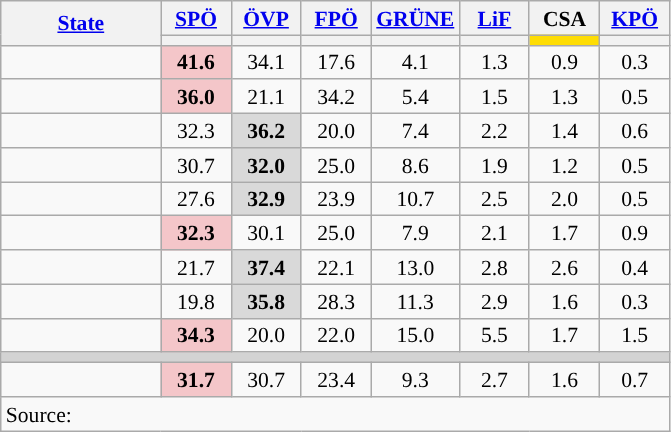<table class="wikitable sortable" style="text-align:center;font-size:90%;line-height:16px">
<tr>
<th rowspan="2" style="width:100px;"><a href='#'>State</a></th>
<th style="width:40px;"><a href='#'>SPÖ</a></th>
<th style="width:40px;"><a href='#'>ÖVP</a></th>
<th style="width:40px;"><a href='#'>FPÖ</a></th>
<th style="width:40px;"><a href='#'>GRÜNE</a></th>
<th style="width:40px;"><a href='#'>LiF</a></th>
<th style="width:40px;">CSA</th>
<th style="width:40px;"><a href='#'>KPÖ</a></th>
</tr>
<tr>
<th style="background:"></th>
<th style="background:"></th>
<th style="background:"></th>
<th style="background:"></th>
<th style="background:"></th>
<th style="background:#FEDD04;"></th>
<th style="background:"></th>
</tr>
<tr>
<td align="left"></td>
<td bgcolor="#F4C6C9"><strong>41.6</strong></td>
<td>34.1</td>
<td>17.6</td>
<td>4.1</td>
<td>1.3</td>
<td>0.9</td>
<td>0.3</td>
</tr>
<tr>
<td align="left"></td>
<td bgcolor="#F4C6C9"><strong>36.0</strong></td>
<td>21.1</td>
<td>34.2</td>
<td>5.4</td>
<td>1.5</td>
<td>1.3</td>
<td>0.5</td>
</tr>
<tr>
<td align="left"></td>
<td>32.3</td>
<td bgcolor="#D9D9D9"><strong>36.2</strong></td>
<td>20.0</td>
<td>7.4</td>
<td>2.2</td>
<td>1.4</td>
<td>0.6</td>
</tr>
<tr>
<td align="left"></td>
<td>30.7</td>
<td bgcolor="#D9D9D9"><strong>32.0</strong></td>
<td>25.0</td>
<td>8.6</td>
<td>1.9</td>
<td>1.2</td>
<td>0.5</td>
</tr>
<tr>
<td align="left"></td>
<td>27.6</td>
<td bgcolor="#D9D9D9"><strong>32.9</strong></td>
<td>23.9</td>
<td>10.7</td>
<td>2.5</td>
<td>2.0</td>
<td>0.5</td>
</tr>
<tr>
<td align="left"></td>
<td bgcolor=#F4C6C9><strong>32.3</strong></td>
<td>30.1</td>
<td>25.0</td>
<td>7.9</td>
<td>2.1</td>
<td>1.7</td>
<td>0.9</td>
</tr>
<tr>
<td align="left"></td>
<td>21.7</td>
<td bgcolor="#D9D9D9"><strong>37.4</strong></td>
<td>22.1</td>
<td>13.0</td>
<td>2.8</td>
<td>2.6</td>
<td>0.4</td>
</tr>
<tr>
<td align="left"></td>
<td>19.8</td>
<td bgcolor="#D9D9D9"><strong>35.8</strong></td>
<td>28.3</td>
<td>11.3</td>
<td>2.9</td>
<td>1.6</td>
<td>0.3</td>
</tr>
<tr>
<td align="left"></td>
<td bgcolor="#F4C6C9"><strong>34.3</strong></td>
<td>20.0</td>
<td>22.0</td>
<td>15.0</td>
<td>5.5</td>
<td>1.7</td>
<td>1.5</td>
</tr>
<tr>
<td colspan="9" bgcolor="lightgrey"></td>
</tr>
<tr>
<td align="left"></td>
<td bgcolor=#F4C6C9><strong>31.7</strong></td>
<td>30.7</td>
<td>23.4</td>
<td>9.3</td>
<td>2.7</td>
<td>1.6</td>
<td>0.7</td>
</tr>
<tr class="sortbottom">
<td colspan="9" align="left">Source: </td>
</tr>
</table>
